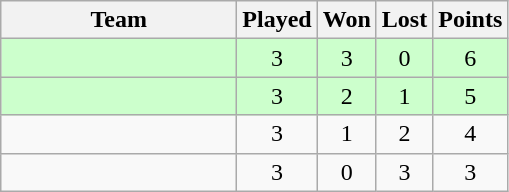<table class="wikitable" style="text-align:center;">
<tr>
<th width=150>Team</th>
<th width=20>Played</th>
<th width=20>Won</th>
<th width=30>Lost</th>
<th width=20>Points</th>
</tr>
<tr bgcolor="#ccffcc">
<td align=left></td>
<td>3</td>
<td>3</td>
<td>0</td>
<td>6</td>
</tr>
<tr bgcolor="#ccffcc">
<td align=left></td>
<td>3</td>
<td>2</td>
<td>1</td>
<td>5</td>
</tr>
<tr>
<td align=left></td>
<td>3</td>
<td>1</td>
<td>2</td>
<td>4</td>
</tr>
<tr>
<td align=left></td>
<td>3</td>
<td>0</td>
<td>3</td>
<td>3</td>
</tr>
</table>
